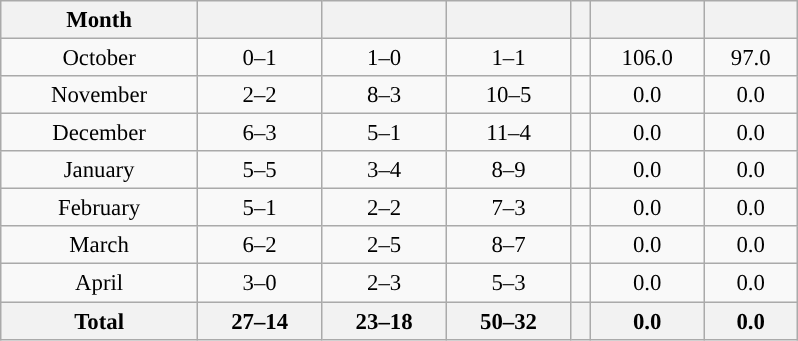<table class="wikitable" style="margin:1em auto; font-size:95%; text-align:center; width:35em;">
<tr>
<th>Month</th>
<th></th>
<th></th>
<th></th>
<th></th>
<th></th>
<th></th>
</tr>
<tr>
<td>October</td>
<td>0–1</td>
<td>1–0</td>
<td>1–1</td>
<td></td>
<td>106.0</td>
<td>97.0</td>
</tr>
<tr>
<td>November</td>
<td>2–2</td>
<td>8–3</td>
<td>10–5</td>
<td></td>
<td>0.0</td>
<td>0.0</td>
</tr>
<tr>
<td>December</td>
<td>6–3</td>
<td>5–1</td>
<td>11–4</td>
<td></td>
<td>0.0</td>
<td>0.0</td>
</tr>
<tr>
<td>January</td>
<td>5–5</td>
<td>3–4</td>
<td>8–9</td>
<td></td>
<td>0.0</td>
<td>0.0</td>
</tr>
<tr>
<td>February</td>
<td>5–1</td>
<td>2–2</td>
<td>7–3</td>
<td></td>
<td>0.0</td>
<td>0.0</td>
</tr>
<tr>
<td>March</td>
<td>6–2</td>
<td>2–5</td>
<td>8–7</td>
<td></td>
<td>0.0</td>
<td>0.0</td>
</tr>
<tr>
<td>April</td>
<td>3–0</td>
<td>2–3</td>
<td>5–3</td>
<td></td>
<td>0.0</td>
<td>0.0</td>
</tr>
<tr>
<th>Total</th>
<th>27–14</th>
<th>23–18</th>
<th>50–32</th>
<th></th>
<th>0.0</th>
<th>0.0</th>
</tr>
</table>
